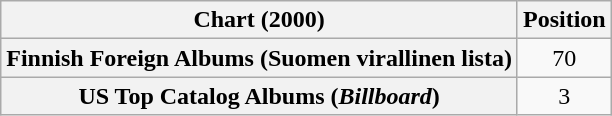<table class="wikitable sortable plainrowheaders" style="text-align:center">
<tr>
<th scope="col">Chart (2000)</th>
<th scope="col">Position</th>
</tr>
<tr>
<th scope="row">Finnish Foreign Albums (Suomen virallinen lista)</th>
<td>70</td>
</tr>
<tr>
<th scope="row">US Top Catalog Albums (<em>Billboard</em>)</th>
<td>3</td>
</tr>
</table>
